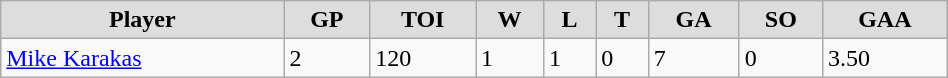<table class="wikitable" width="50%">
<tr align="center"  bgcolor="#dddddd">
<td><strong>Player</strong></td>
<td><strong>GP</strong></td>
<td><strong>TOI</strong></td>
<td><strong>W</strong></td>
<td><strong>L</strong></td>
<td><strong>T</strong></td>
<td><strong>GA</strong></td>
<td><strong>SO</strong></td>
<td><strong>GAA</strong></td>
</tr>
<tr>
<td><a href='#'>Mike Karakas</a></td>
<td>2</td>
<td>120</td>
<td>1</td>
<td>1</td>
<td>0</td>
<td>7</td>
<td>0</td>
<td>3.50</td>
</tr>
</table>
